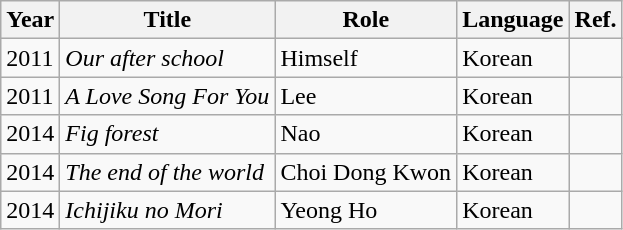<table class="wikitable">
<tr>
<th>Year</th>
<th>Title</th>
<th>Role</th>
<th>Language</th>
<th>Ref.</th>
</tr>
<tr>
<td>2011</td>
<td><em>Our after school</em></td>
<td>Himself</td>
<td>Korean</td>
<td></td>
</tr>
<tr>
<td>2011</td>
<td><em>A Love Song For You</em></td>
<td>Lee</td>
<td>Korean</td>
<td></td>
</tr>
<tr>
<td>2014</td>
<td><em>Fig forest</em></td>
<td>Nao</td>
<td>Korean</td>
<td></td>
</tr>
<tr>
<td>2014</td>
<td><em>The end of the world</em></td>
<td>Choi Dong Kwon</td>
<td>Korean</td>
<td></td>
</tr>
<tr>
<td>2014</td>
<td><em>Ichijiku no Mori</em></td>
<td>Yeong Ho</td>
<td>Korean</td>
<td></td>
</tr>
</table>
